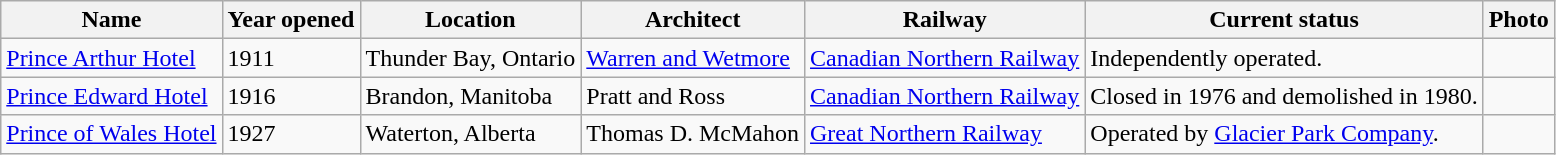<table class="wikitable">
<tr>
<th>Name</th>
<th>Year opened</th>
<th>Location</th>
<th>Architect</th>
<th>Railway</th>
<th class="unsortable">Current status</th>
<th class="unsortable">Photo</th>
</tr>
<tr>
<td><a href='#'>Prince Arthur Hotel</a></td>
<td>1911</td>
<td>Thunder Bay, Ontario</td>
<td><a href='#'>Warren and Wetmore</a></td>
<td><a href='#'>Canadian Northern Railway</a></td>
<td>Independently operated.</td>
<td></td>
</tr>
<tr>
<td><a href='#'>Prince Edward Hotel</a></td>
<td>1916</td>
<td>Brandon, Manitoba</td>
<td>Pratt and Ross</td>
<td><a href='#'>Canadian Northern Railway</a></td>
<td>Closed in 1976 and demolished in 1980.</td>
<td></td>
</tr>
<tr>
<td><a href='#'>Prince of Wales Hotel</a></td>
<td>1927</td>
<td>Waterton, Alberta</td>
<td>Thomas D. McMahon</td>
<td><a href='#'>Great Northern Railway</a></td>
<td>Operated by <a href='#'>Glacier Park Company</a>.</td>
<td></td>
</tr>
</table>
